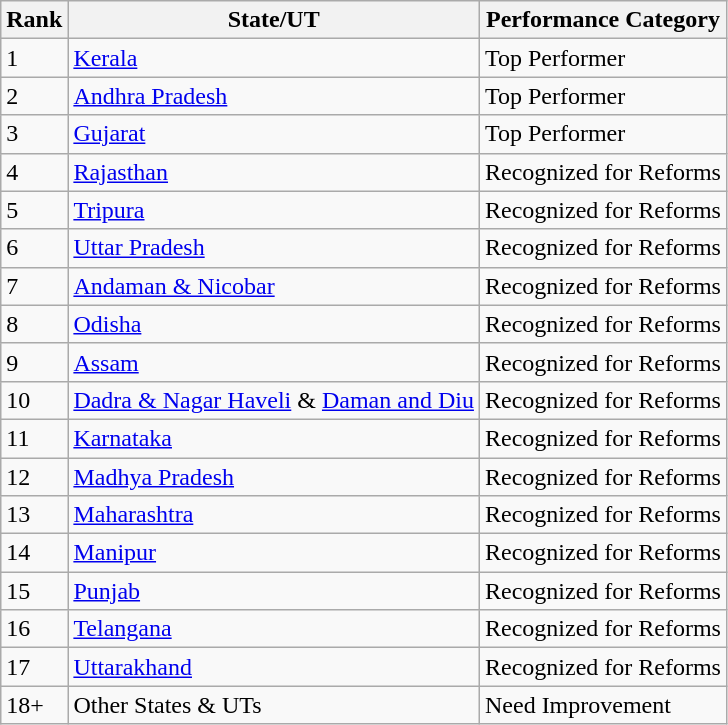<table class="wikitable sortable">
<tr>
<th>Rank</th>
<th>State/UT</th>
<th>Performance Category</th>
</tr>
<tr>
<td>1</td>
<td><a href='#'>Kerala</a></td>
<td>Top Performer</td>
</tr>
<tr>
<td>2</td>
<td><a href='#'>Andhra Pradesh</a></td>
<td>Top Performer</td>
</tr>
<tr>
<td>3</td>
<td><a href='#'>Gujarat</a></td>
<td>Top Performer</td>
</tr>
<tr>
<td>4</td>
<td><a href='#'>Rajasthan</a></td>
<td>Recognized for Reforms</td>
</tr>
<tr>
<td>5</td>
<td><a href='#'>Tripura</a></td>
<td>Recognized for Reforms</td>
</tr>
<tr>
<td>6</td>
<td><a href='#'>Uttar Pradesh</a></td>
<td>Recognized for Reforms</td>
</tr>
<tr>
<td>7</td>
<td><a href='#'>Andaman & Nicobar</a></td>
<td>Recognized for Reforms</td>
</tr>
<tr>
<td>8</td>
<td><a href='#'>Odisha</a></td>
<td>Recognized for Reforms</td>
</tr>
<tr>
<td>9</td>
<td><a href='#'>Assam</a></td>
<td>Recognized for Reforms</td>
</tr>
<tr>
<td>10</td>
<td><a href='#'>Dadra & Nagar Haveli</a> & <a href='#'>Daman and Diu</a></td>
<td>Recognized for Reforms</td>
</tr>
<tr>
<td>11</td>
<td><a href='#'>Karnataka</a></td>
<td>Recognized for Reforms</td>
</tr>
<tr>
<td>12</td>
<td><a href='#'>Madhya Pradesh</a></td>
<td>Recognized for Reforms</td>
</tr>
<tr>
<td>13</td>
<td><a href='#'>Maharashtra</a></td>
<td>Recognized for Reforms</td>
</tr>
<tr>
<td>14</td>
<td><a href='#'>Manipur</a></td>
<td>Recognized for Reforms</td>
</tr>
<tr>
<td>15</td>
<td><a href='#'>Punjab</a></td>
<td>Recognized for Reforms</td>
</tr>
<tr>
<td>16</td>
<td><a href='#'>Telangana</a></td>
<td>Recognized for Reforms</td>
</tr>
<tr>
<td>17</td>
<td><a href='#'>Uttarakhand</a></td>
<td>Recognized for Reforms</td>
</tr>
<tr>
<td>18+</td>
<td>Other States & UTs</td>
<td>Need Improvement</td>
</tr>
</table>
